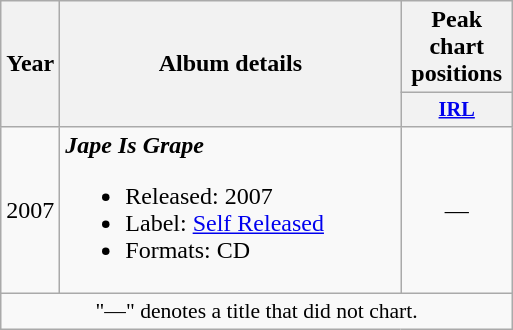<table class="wikitable" style="text-align:center;">
<tr>
<th rowspan="2">Year</th>
<th style="width:220px;" rowspan="2">Album details</th>
<th colspan="1">Peak chart positions</th>
</tr>
<tr>
<th style="width:5em;font-size:85%"><a href='#'>IRL</a><br></th>
</tr>
<tr>
<td rowspan="1">2007</td>
<td style="text-align:left;"><strong><em>Jape Is Grape</em></strong><br><ul><li>Released: 2007</li><li>Label: <a href='#'>Self Released</a></li><li>Formats: CD</li></ul></td>
<td>—</td>
</tr>
<tr>
<td colspan="7" style="font-size:90%">"—" denotes a title that did not chart.</td>
</tr>
</table>
